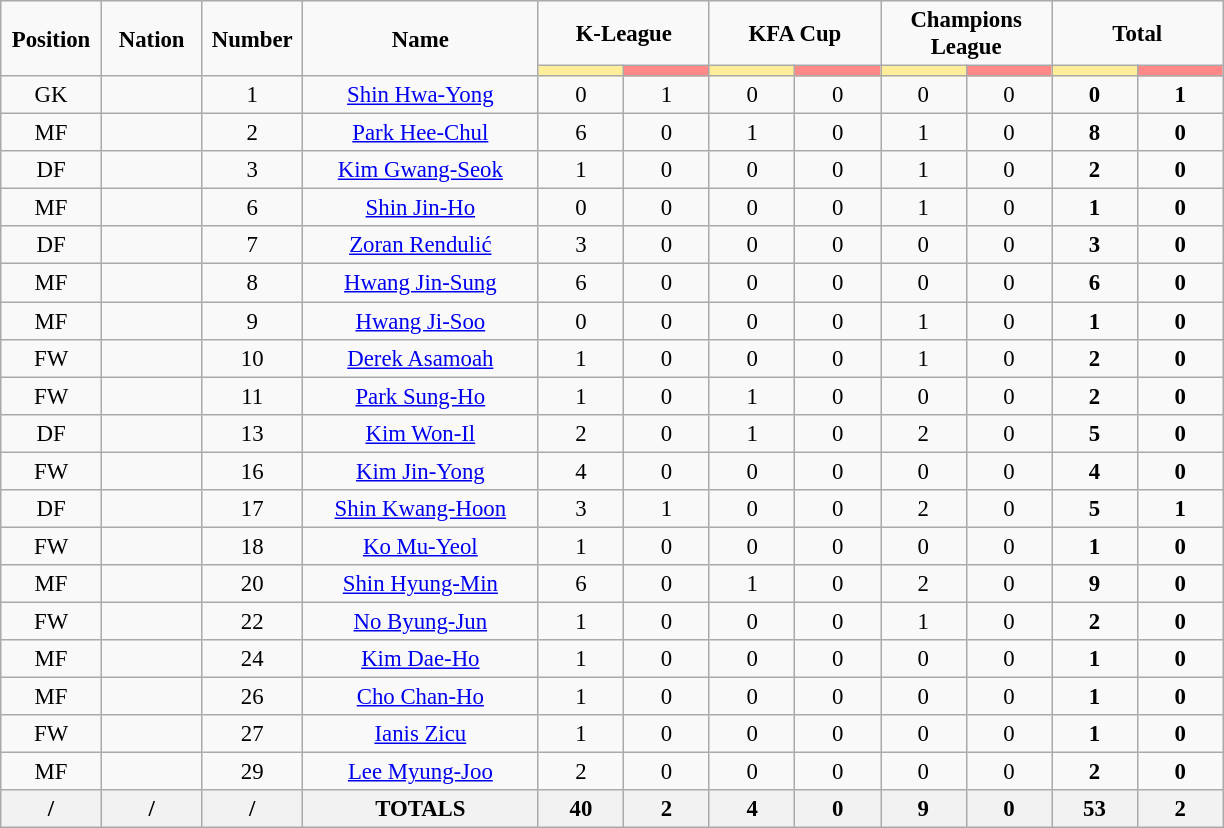<table class="wikitable" style="font-size: 95%; text-align: center;">
<tr>
<td rowspan="2" width="60" align="center"><strong>Position</strong></td>
<td rowspan="2" width="60" align="center"><strong>Nation</strong></td>
<td rowspan="2" width="60" align="center"><strong>Number</strong></td>
<td rowspan="2" width="150" align="center"><strong>Name</strong></td>
<td colspan="2" width="100" align="center"><strong>K-League</strong></td>
<td colspan="2" width="100" align="center"><strong>KFA Cup</strong></td>
<td colspan="2" width="100" align="center"><strong>Champions League</strong></td>
<td colspan="2" width="100" align="center"><strong>Total</strong></td>
</tr>
<tr>
<th width="50" style="background: #FFEE99"></th>
<th width="50" style="background: #FF8888"></th>
<th width="50" style="background: #FFEE99"></th>
<th width="50" style="background: #FF8888"></th>
<th width="50" style="background: #FFEE99"></th>
<th width="50" style="background: #FF8888"></th>
<th width="50" style="background: #FFEE99"></th>
<th width="50" style="background: #FF8888"></th>
</tr>
<tr>
<td>GK</td>
<td></td>
<td>1</td>
<td><a href='#'>Shin Hwa-Yong</a></td>
<td>0</td>
<td>1</td>
<td>0</td>
<td>0</td>
<td>0</td>
<td>0</td>
<td><strong>0</strong></td>
<td><strong>1</strong></td>
</tr>
<tr>
<td>MF</td>
<td></td>
<td>2</td>
<td><a href='#'>Park Hee-Chul</a></td>
<td>6</td>
<td>0</td>
<td>1</td>
<td>0</td>
<td>1</td>
<td>0</td>
<td><strong>8</strong></td>
<td><strong>0</strong></td>
</tr>
<tr>
<td>DF</td>
<td></td>
<td>3</td>
<td><a href='#'>Kim Gwang-Seok</a></td>
<td>1</td>
<td>0</td>
<td>0</td>
<td>0</td>
<td>1</td>
<td>0</td>
<td><strong>2</strong></td>
<td><strong>0</strong></td>
</tr>
<tr>
<td>MF</td>
<td></td>
<td>6</td>
<td><a href='#'>Shin Jin-Ho</a></td>
<td>0</td>
<td>0</td>
<td>0</td>
<td>0</td>
<td>1</td>
<td>0</td>
<td><strong>1</strong></td>
<td><strong>0</strong></td>
</tr>
<tr>
<td>DF</td>
<td></td>
<td>7</td>
<td><a href='#'>Zoran Rendulić</a></td>
<td>3</td>
<td>0</td>
<td>0</td>
<td>0</td>
<td>0</td>
<td>0</td>
<td><strong>3</strong></td>
<td><strong>0</strong></td>
</tr>
<tr>
<td>MF</td>
<td></td>
<td>8</td>
<td><a href='#'>Hwang Jin-Sung</a></td>
<td>6</td>
<td>0</td>
<td>0</td>
<td>0</td>
<td>0</td>
<td>0</td>
<td><strong>6</strong></td>
<td><strong>0</strong></td>
</tr>
<tr>
<td>MF</td>
<td></td>
<td>9</td>
<td><a href='#'>Hwang Ji-Soo</a></td>
<td>0</td>
<td>0</td>
<td>0</td>
<td>0</td>
<td>1</td>
<td>0</td>
<td><strong>1</strong></td>
<td><strong>0</strong></td>
</tr>
<tr>
<td>FW</td>
<td></td>
<td>10</td>
<td><a href='#'>Derek Asamoah</a></td>
<td>1</td>
<td>0</td>
<td>0</td>
<td>0</td>
<td>1</td>
<td>0</td>
<td><strong>2</strong></td>
<td><strong>0</strong></td>
</tr>
<tr>
<td>FW</td>
<td></td>
<td>11</td>
<td><a href='#'>Park Sung-Ho</a></td>
<td>1</td>
<td>0</td>
<td>1</td>
<td>0</td>
<td>0</td>
<td>0</td>
<td><strong>2</strong></td>
<td><strong>0</strong></td>
</tr>
<tr>
<td>DF</td>
<td></td>
<td>13</td>
<td><a href='#'>Kim Won-Il</a></td>
<td>2</td>
<td>0</td>
<td>1</td>
<td>0</td>
<td>2</td>
<td>0</td>
<td><strong>5</strong></td>
<td><strong>0</strong></td>
</tr>
<tr>
<td>FW</td>
<td></td>
<td>16</td>
<td><a href='#'>Kim Jin-Yong</a></td>
<td>4</td>
<td>0</td>
<td>0</td>
<td>0</td>
<td>0</td>
<td>0</td>
<td><strong>4</strong></td>
<td><strong>0</strong></td>
</tr>
<tr>
<td>DF</td>
<td></td>
<td>17</td>
<td><a href='#'>Shin Kwang-Hoon</a></td>
<td>3</td>
<td>1</td>
<td>0</td>
<td>0</td>
<td>2</td>
<td>0</td>
<td><strong>5</strong></td>
<td><strong>1</strong></td>
</tr>
<tr>
<td>FW</td>
<td></td>
<td>18</td>
<td><a href='#'>Ko Mu-Yeol</a></td>
<td>1</td>
<td>0</td>
<td>0</td>
<td>0</td>
<td>0</td>
<td>0</td>
<td><strong>1</strong></td>
<td><strong>0</strong></td>
</tr>
<tr>
<td>MF</td>
<td></td>
<td>20</td>
<td><a href='#'>Shin Hyung-Min</a></td>
<td>6</td>
<td>0</td>
<td>1</td>
<td>0</td>
<td>2</td>
<td>0</td>
<td><strong>9</strong></td>
<td><strong>0</strong></td>
</tr>
<tr>
<td>FW</td>
<td></td>
<td>22</td>
<td><a href='#'>No Byung-Jun</a></td>
<td>1</td>
<td>0</td>
<td>0</td>
<td>0</td>
<td>1</td>
<td>0</td>
<td><strong>2</strong></td>
<td><strong>0</strong></td>
</tr>
<tr>
<td>MF</td>
<td></td>
<td>24</td>
<td><a href='#'>Kim Dae-Ho</a></td>
<td>1</td>
<td>0</td>
<td>0</td>
<td>0</td>
<td>0</td>
<td>0</td>
<td><strong>1</strong></td>
<td><strong>0</strong></td>
</tr>
<tr>
<td>MF</td>
<td></td>
<td>26</td>
<td><a href='#'>Cho Chan-Ho</a></td>
<td>1</td>
<td>0</td>
<td>0</td>
<td>0</td>
<td>0</td>
<td>0</td>
<td><strong>1</strong></td>
<td><strong>0</strong></td>
</tr>
<tr>
<td>FW</td>
<td></td>
<td>27</td>
<td><a href='#'>Ianis Zicu</a></td>
<td>1</td>
<td>0</td>
<td>0</td>
<td>0</td>
<td>0</td>
<td>0</td>
<td><strong>1</strong></td>
<td><strong>0</strong></td>
</tr>
<tr>
<td>MF</td>
<td></td>
<td>29</td>
<td><a href='#'>Lee Myung-Joo</a></td>
<td>2</td>
<td>0</td>
<td>0</td>
<td>0</td>
<td>0</td>
<td>0</td>
<td><strong>2</strong></td>
<td><strong>0</strong></td>
</tr>
<tr>
<th>/</th>
<th>/</th>
<th>/</th>
<th>TOTALS</th>
<th>40</th>
<th>2</th>
<th>4</th>
<th>0</th>
<th>9</th>
<th>0</th>
<th>53</th>
<th>2</th>
</tr>
</table>
